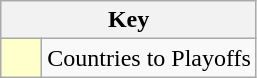<table class="wikitable" style="text-align: center;">
<tr>
<th colspan=2>Key</th>
</tr>
<tr>
<td style="background:#ffffcc; width:20px;"></td>
<td align=left>Countries to Playoffs</td>
</tr>
</table>
